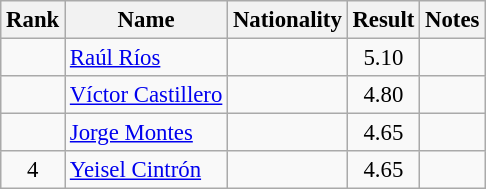<table class="wikitable sortable" style="text-align:center;font-size:95%">
<tr>
<th>Rank</th>
<th>Name</th>
<th>Nationality</th>
<th>Result</th>
<th>Notes</th>
</tr>
<tr>
<td></td>
<td align=left><a href='#'>Raúl Ríos</a></td>
<td align=left></td>
<td>5.10</td>
<td></td>
</tr>
<tr>
<td></td>
<td align=left><a href='#'>Víctor Castillero</a></td>
<td align=left></td>
<td>4.80</td>
<td></td>
</tr>
<tr>
<td></td>
<td align=left><a href='#'>Jorge Montes</a></td>
<td align=left></td>
<td>4.65</td>
<td></td>
</tr>
<tr>
<td>4</td>
<td align=left><a href='#'>Yeisel Cintrón</a></td>
<td align=left></td>
<td>4.65</td>
<td></td>
</tr>
</table>
